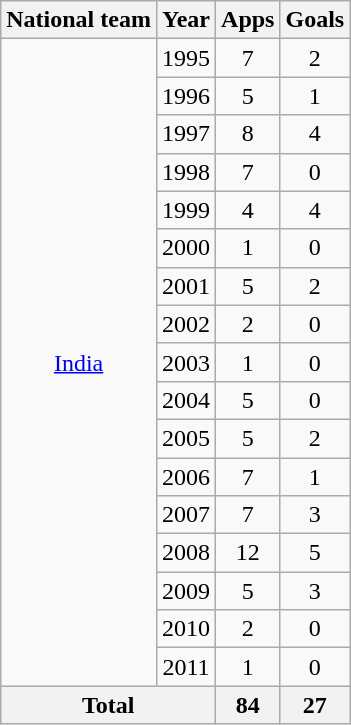<table class="wikitable" style="text-align:center">
<tr>
<th>National team</th>
<th>Year</th>
<th>Apps</th>
<th>Goals</th>
</tr>
<tr>
<td rowspan="17"><a href='#'>India</a></td>
<td>1995</td>
<td>7</td>
<td>2</td>
</tr>
<tr>
<td>1996</td>
<td>5</td>
<td>1</td>
</tr>
<tr>
<td>1997</td>
<td>8</td>
<td>4</td>
</tr>
<tr>
<td>1998</td>
<td>7</td>
<td>0</td>
</tr>
<tr>
<td>1999</td>
<td>4</td>
<td>4</td>
</tr>
<tr>
<td>2000</td>
<td>1</td>
<td>0</td>
</tr>
<tr>
<td>2001</td>
<td>5</td>
<td>2</td>
</tr>
<tr>
<td>2002</td>
<td>2</td>
<td>0</td>
</tr>
<tr>
<td>2003</td>
<td>1</td>
<td>0</td>
</tr>
<tr>
<td>2004</td>
<td>5</td>
<td>0</td>
</tr>
<tr>
<td>2005</td>
<td>5</td>
<td>2</td>
</tr>
<tr>
<td>2006</td>
<td>7</td>
<td>1</td>
</tr>
<tr>
<td>2007</td>
<td>7</td>
<td>3</td>
</tr>
<tr>
<td>2008</td>
<td>12</td>
<td>5</td>
</tr>
<tr>
<td>2009</td>
<td>5</td>
<td>3</td>
</tr>
<tr>
<td>2010</td>
<td>2</td>
<td>0</td>
</tr>
<tr>
<td>2011</td>
<td>1</td>
<td>0</td>
</tr>
<tr>
<th colspan="2">Total</th>
<th>84</th>
<th>27</th>
</tr>
</table>
